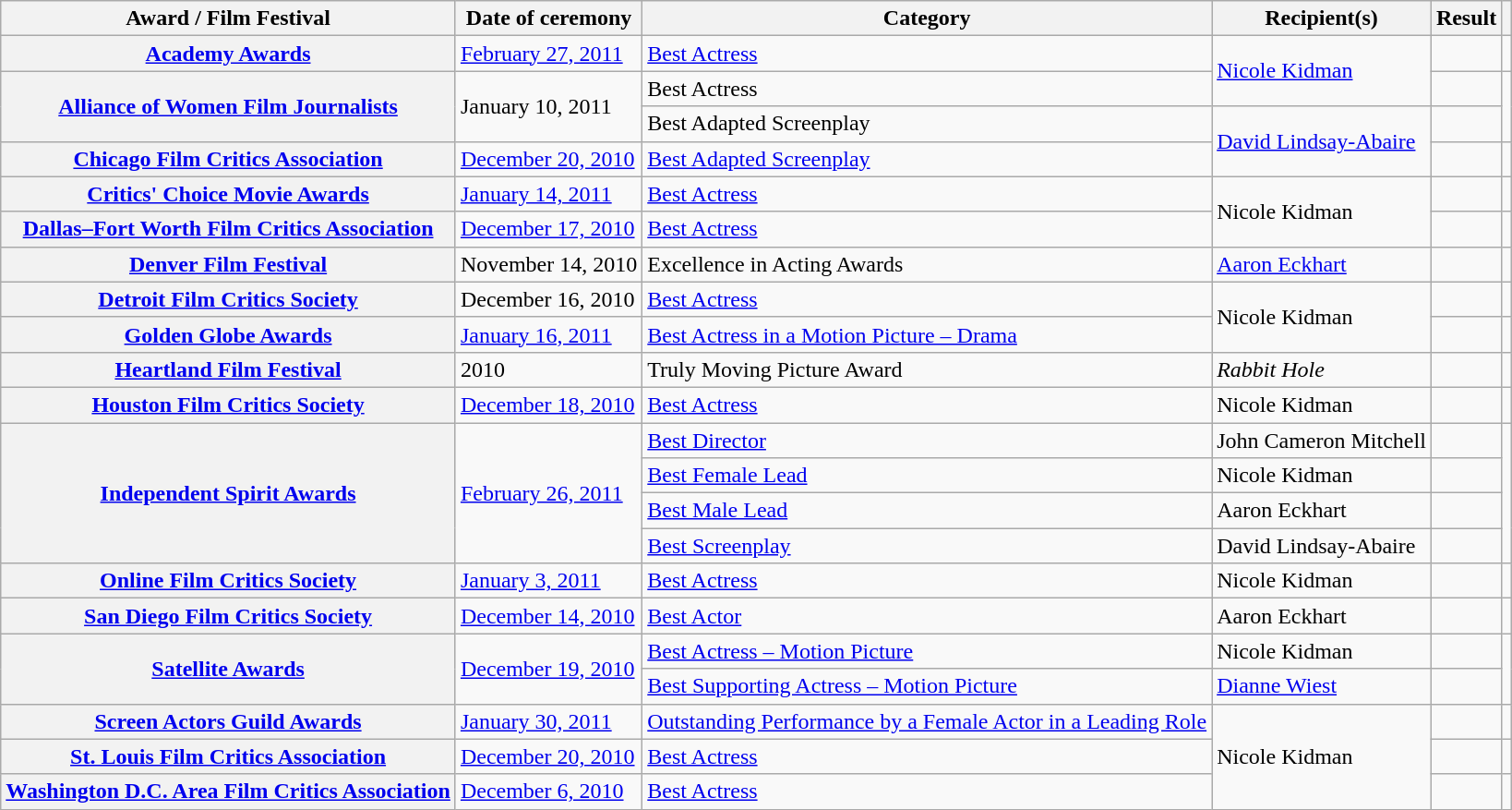<table class="wikitable sortable plainrowheaders">
<tr>
<th scope="col">Award / Film Festival</th>
<th scope="col">Date of ceremony</th>
<th scope="col">Category</th>
<th scope="col">Recipient(s)</th>
<th scope="col">Result</th>
<th scope="col"></th>
</tr>
<tr>
<th scope="row"><a href='#'>Academy Awards</a></th>
<td><a href='#'>February 27, 2011</a></td>
<td><a href='#'>Best Actress</a></td>
<td rowspan="2"><a href='#'>Nicole Kidman</a></td>
<td></td>
<td></td>
</tr>
<tr>
<th rowspan="2" scope="row"><a href='#'>Alliance of Women Film Journalists</a></th>
<td rowspan="2">January 10, 2011</td>
<td>Best Actress</td>
<td></td>
<td rowspan="2"></td>
</tr>
<tr>
<td>Best Adapted Screenplay</td>
<td rowspan="2"><a href='#'>David Lindsay-Abaire</a></td>
<td></td>
</tr>
<tr>
<th scope="row"><a href='#'>Chicago Film Critics Association</a></th>
<td><a href='#'>December 20, 2010</a></td>
<td><a href='#'>Best Adapted Screenplay</a></td>
<td></td>
<td></td>
</tr>
<tr>
<th scope="row"><a href='#'>Critics' Choice Movie Awards</a></th>
<td><a href='#'>January 14, 2011</a></td>
<td><a href='#'>Best Actress</a></td>
<td rowspan="2">Nicole Kidman</td>
<td></td>
<td></td>
</tr>
<tr>
<th scope="row"><a href='#'>Dallas–Fort Worth Film Critics Association</a></th>
<td><a href='#'>December 17, 2010</a></td>
<td><a href='#'>Best Actress</a></td>
<td></td>
<td></td>
</tr>
<tr>
<th scope="row"><a href='#'>Denver Film Festival</a></th>
<td>November 14, 2010</td>
<td>Excellence in Acting Awards</td>
<td><a href='#'>Aaron Eckhart</a></td>
<td></td>
<td></td>
</tr>
<tr>
<th scope="row"><a href='#'>Detroit Film Critics Society</a></th>
<td>December 16, 2010</td>
<td><a href='#'>Best Actress</a></td>
<td rowspan="2">Nicole Kidman</td>
<td></td>
<td></td>
</tr>
<tr>
<th scope="row"><a href='#'>Golden Globe Awards</a></th>
<td><a href='#'>January 16, 2011</a></td>
<td><a href='#'>Best Actress in a Motion Picture – Drama</a></td>
<td></td>
<td></td>
</tr>
<tr>
<th scope="row"><a href='#'>Heartland Film Festival</a></th>
<td>2010</td>
<td>Truly Moving Picture Award</td>
<td><em>Rabbit Hole</em></td>
<td></td>
<td></td>
</tr>
<tr>
<th scope="row"><a href='#'>Houston Film Critics Society</a></th>
<td><a href='#'>December 18, 2010</a></td>
<td><a href='#'>Best Actress</a></td>
<td>Nicole Kidman</td>
<td></td>
<td></td>
</tr>
<tr>
<th rowspan="4" scope="row"><a href='#'>Independent Spirit Awards</a></th>
<td rowspan="4"><a href='#'>February 26, 2011</a></td>
<td><a href='#'>Best Director</a></td>
<td>John Cameron Mitchell</td>
<td></td>
<td rowspan="4"></td>
</tr>
<tr>
<td><a href='#'>Best Female Lead</a></td>
<td>Nicole Kidman</td>
<td></td>
</tr>
<tr>
<td><a href='#'>Best Male Lead</a></td>
<td>Aaron Eckhart</td>
<td></td>
</tr>
<tr>
<td><a href='#'>Best Screenplay</a></td>
<td>David Lindsay-Abaire</td>
<td></td>
</tr>
<tr>
<th scope="row"><a href='#'>Online Film Critics Society</a></th>
<td><a href='#'>January 3, 2011</a></td>
<td><a href='#'>Best Actress</a></td>
<td>Nicole Kidman</td>
<td></td>
<td></td>
</tr>
<tr>
<th scope="row"><a href='#'>San Diego Film Critics Society</a></th>
<td><a href='#'>December 14, 2010</a></td>
<td><a href='#'>Best Actor</a></td>
<td>Aaron Eckhart</td>
<td></td>
<td></td>
</tr>
<tr>
<th rowspan="2" scope="row"><a href='#'>Satellite Awards</a></th>
<td rowspan="2"><a href='#'>December 19, 2010</a></td>
<td><a href='#'>Best Actress – Motion Picture</a></td>
<td>Nicole Kidman</td>
<td></td>
<td rowspan="2"></td>
</tr>
<tr>
<td><a href='#'>Best Supporting Actress – Motion Picture</a></td>
<td><a href='#'>Dianne Wiest</a></td>
<td></td>
</tr>
<tr>
<th scope="row"><a href='#'>Screen Actors Guild Awards</a></th>
<td><a href='#'>January 30, 2011</a></td>
<td><a href='#'>Outstanding Performance by a Female Actor in a Leading Role</a></td>
<td rowspan="3">Nicole Kidman</td>
<td></td>
<td></td>
</tr>
<tr>
<th scope="row"><a href='#'>St. Louis Film Critics Association</a></th>
<td><a href='#'>December 20, 2010</a></td>
<td><a href='#'>Best Actress</a></td>
<td></td>
<td></td>
</tr>
<tr>
<th scope="row"><a href='#'>Washington D.C. Area Film Critics Association</a></th>
<td><a href='#'>December 6, 2010</a></td>
<td><a href='#'>Best Actress</a></td>
<td></td>
<td></td>
</tr>
</table>
